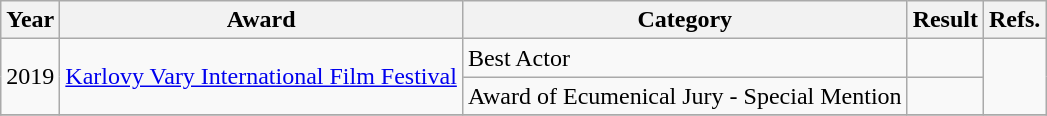<table class="wikitable">
<tr>
<th>Year</th>
<th>Award</th>
<th>Category</th>
<th><strong>Result</strong></th>
<th>Refs.</th>
</tr>
<tr>
<td rowspan="2">2019</td>
<td rowspan="2"><a href='#'>Karlovy Vary International Film Festival</a></td>
<td>Best Actor</td>
<td></td>
<td rowspan="2"></td>
</tr>
<tr>
<td>Award of Ecumenical Jury - Special Mention</td>
<td></td>
</tr>
<tr>
</tr>
</table>
